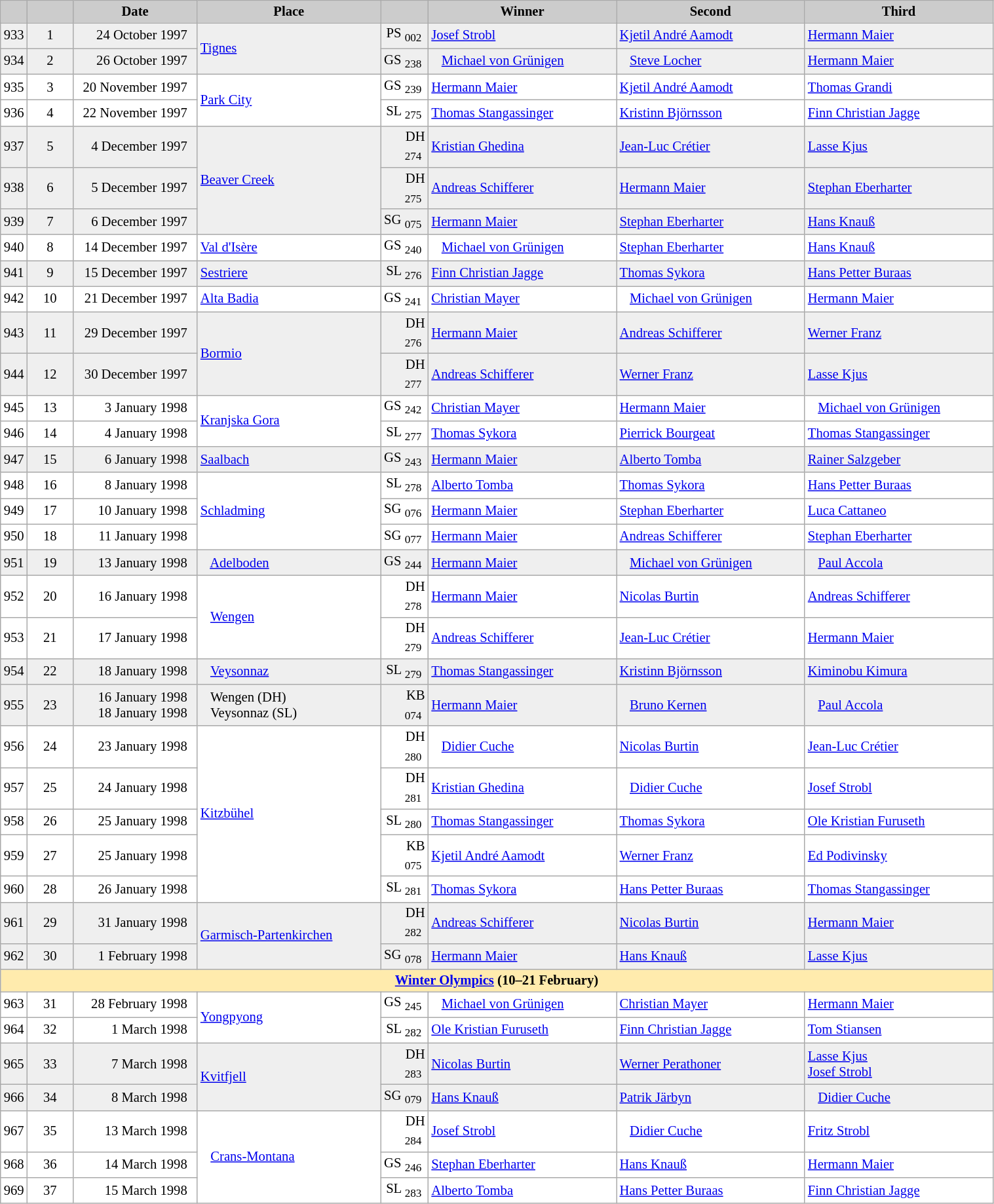<table class="wikitable plainrowheaders" style="background:#fff; font-size:86%; line-height:16px; border:grey solid 1px; border-collapse:collapse;">
<tr style="background:#ccc; text-align:center;">
<td align="center" width="13"></td>
<td align="center" width="40"></td>
<td align="center" width="120"><strong>Date</strong></td>
<td align="center" width="180"><strong>Place</strong></td>
<td align="center" width="42"></td>
<td align="center" width="185"><strong>Winner</strong></td>
<td align="center" width="185"><strong>Second</strong></td>
<td align="center" width="185"><strong>Third</strong></td>
</tr>
<tr bgcolor="#EFEFEF">
<td align=center>933</td>
<td align=center>1</td>
<td align=right>24 October 1997  </td>
<td rowspan=2> <a href='#'>Tignes</a></td>
<td align=right>PS <sub>002</sub> </td>
<td> <a href='#'>Josef Strobl</a></td>
<td> <a href='#'>Kjetil André Aamodt</a></td>
<td> <a href='#'>Hermann Maier</a></td>
</tr>
<tr bgcolor="#EFEFEF">
<td align=center>934</td>
<td align=center>2</td>
<td align=right>26 October 1997  </td>
<td align=right>GS <sub>238</sub> </td>
<td>   <a href='#'>Michael von Grünigen</a></td>
<td>   <a href='#'>Steve Locher</a></td>
<td> <a href='#'>Hermann Maier</a></td>
</tr>
<tr>
<td align=center>935</td>
<td align=center>3</td>
<td align=right>20 November 1997  </td>
<td rowspan=2> <a href='#'>Park City</a></td>
<td align=right>GS <sub>239</sub> </td>
<td> <a href='#'>Hermann Maier</a></td>
<td> <a href='#'>Kjetil André Aamodt</a></td>
<td> <a href='#'>Thomas Grandi</a></td>
</tr>
<tr>
<td align=center>936</td>
<td align=center>4</td>
<td align=right>22 November 1997  </td>
<td align=right>SL <sub>275</sub> </td>
<td> <a href='#'>Thomas Stangassinger</a></td>
<td> <a href='#'>Kristinn Björnsson</a></td>
<td> <a href='#'>Finn Christian Jagge</a></td>
</tr>
<tr bgcolor="#EFEFEF">
<td align=center>937</td>
<td align=center>5</td>
<td align=right>4 December 1997  </td>
<td rowspan=3> <a href='#'>Beaver Creek</a></td>
<td align=right>DH <sub>274</sub> </td>
<td> <a href='#'>Kristian Ghedina</a></td>
<td> <a href='#'>Jean-Luc Crétier</a></td>
<td> <a href='#'>Lasse Kjus</a></td>
</tr>
<tr bgcolor="#EFEFEF">
<td align=center>938</td>
<td align=center>6</td>
<td align=right>5 December 1997  </td>
<td align=right>DH <sub>275</sub> </td>
<td> <a href='#'>Andreas Schifferer</a></td>
<td> <a href='#'>Hermann Maier</a></td>
<td> <a href='#'>Stephan Eberharter</a></td>
</tr>
<tr bgcolor="#EFEFEF">
<td align=center>939</td>
<td align=center>7</td>
<td align=right>6 December 1997  </td>
<td align=right>SG <sub>075</sub> </td>
<td> <a href='#'>Hermann Maier</a></td>
<td> <a href='#'>Stephan Eberharter</a></td>
<td> <a href='#'>Hans Knauß</a></td>
</tr>
<tr>
<td align=center>940</td>
<td align=center>8</td>
<td align=right>14 December 1997  </td>
<td> <a href='#'>Val d'Isère</a></td>
<td align=right>GS <sub>240</sub> </td>
<td>   <a href='#'>Michael von Grünigen</a></td>
<td> <a href='#'>Stephan Eberharter</a></td>
<td> <a href='#'>Hans Knauß</a></td>
</tr>
<tr bgcolor="#EFEFEF">
<td align=center>941</td>
<td align=center>9</td>
<td align=right>15 December 1997  </td>
<td> <a href='#'>Sestriere</a></td>
<td align=right>SL <sub>276</sub> </td>
<td> <a href='#'>Finn Christian Jagge</a></td>
<td> <a href='#'>Thomas Sykora</a></td>
<td> <a href='#'>Hans Petter Buraas</a></td>
</tr>
<tr>
<td align=center>942</td>
<td align=center>10</td>
<td align=right>21 December 1997  </td>
<td> <a href='#'>Alta Badia</a></td>
<td align=right>GS <sub>241</sub> </td>
<td> <a href='#'>Christian Mayer</a></td>
<td>   <a href='#'>Michael von Grünigen</a></td>
<td> <a href='#'>Hermann Maier</a></td>
</tr>
<tr bgcolor="#EFEFEF">
<td align=center>943</td>
<td align=center>11</td>
<td align=right>29 December 1997  </td>
<td rowspan=2> <a href='#'>Bormio</a></td>
<td align=right>DH <sub>276</sub> </td>
<td> <a href='#'>Hermann Maier</a></td>
<td> <a href='#'>Andreas Schifferer</a></td>
<td> <a href='#'>Werner Franz</a></td>
</tr>
<tr bgcolor="#EFEFEF">
<td align=center>944</td>
<td align=center>12</td>
<td align=right>30 December 1997  </td>
<td align=right>DH <sub>277</sub> </td>
<td> <a href='#'>Andreas Schifferer</a></td>
<td> <a href='#'>Werner Franz</a></td>
<td> <a href='#'>Lasse Kjus</a></td>
</tr>
<tr>
<td align=center>945</td>
<td align=center>13</td>
<td align=right>3 January 1998  </td>
<td rowspan=2> <a href='#'>Kranjska Gora</a></td>
<td align=right>GS <sub>242</sub> </td>
<td> <a href='#'>Christian Mayer</a></td>
<td> <a href='#'>Hermann Maier</a></td>
<td>   <a href='#'>Michael von Grünigen</a></td>
</tr>
<tr>
<td align=center>946</td>
<td align=center>14</td>
<td align=right>4 January 1998  </td>
<td align=right>SL <sub>277</sub> </td>
<td> <a href='#'>Thomas Sykora</a></td>
<td> <a href='#'>Pierrick Bourgeat</a></td>
<td> <a href='#'>Thomas Stangassinger</a></td>
</tr>
<tr bgcolor="#EFEFEF">
<td align=center>947</td>
<td align=center>15</td>
<td align=right>6 January 1998  </td>
<td> <a href='#'>Saalbach</a></td>
<td align=right>GS <sub>243</sub> </td>
<td> <a href='#'>Hermann Maier</a></td>
<td> <a href='#'>Alberto Tomba</a></td>
<td> <a href='#'>Rainer Salzgeber</a></td>
</tr>
<tr>
<td align=center>948</td>
<td align=center>16</td>
<td align=right>8 January 1998  </td>
<td rowspan=3> <a href='#'>Schladming</a></td>
<td align=right>SL <sub>278</sub> </td>
<td> <a href='#'>Alberto Tomba</a></td>
<td> <a href='#'>Thomas Sykora</a></td>
<td> <a href='#'>Hans Petter Buraas</a></td>
</tr>
<tr>
<td align=center>949</td>
<td align=center>17</td>
<td align=right>10 January 1998  </td>
<td align=right>SG <sub>076</sub> </td>
<td> <a href='#'>Hermann Maier</a></td>
<td> <a href='#'>Stephan Eberharter</a></td>
<td> <a href='#'>Luca Cattaneo</a></td>
</tr>
<tr>
<td align=center>950</td>
<td align=center>18</td>
<td align=right>11 January 1998  </td>
<td align=right>SG <sub>077</sub> </td>
<td> <a href='#'>Hermann Maier</a></td>
<td> <a href='#'>Andreas Schifferer</a></td>
<td> <a href='#'>Stephan Eberharter</a></td>
</tr>
<tr bgcolor="#EFEFEF">
<td align=center>951</td>
<td align=center>19</td>
<td align=right>13 January 1998  </td>
<td>   <a href='#'>Adelboden</a></td>
<td align=right>GS <sub>244</sub> </td>
<td> <a href='#'>Hermann Maier</a></td>
<td>   <a href='#'>Michael von Grünigen</a></td>
<td>   <a href='#'>Paul Accola</a></td>
</tr>
<tr>
<td align=center>952</td>
<td align=center>20</td>
<td align=right>16 January 1998  </td>
<td rowspan=2>   <a href='#'>Wengen</a></td>
<td align=right>DH <sub>278</sub> </td>
<td> <a href='#'>Hermann Maier</a></td>
<td> <a href='#'>Nicolas Burtin</a></td>
<td> <a href='#'>Andreas Schifferer</a></td>
</tr>
<tr>
<td align=center>953</td>
<td align=center>21</td>
<td align=right>17 January 1998  </td>
<td align=right>DH <sub>279</sub> </td>
<td> <a href='#'>Andreas Schifferer</a></td>
<td> <a href='#'>Jean-Luc Crétier</a></td>
<td> <a href='#'>Hermann Maier</a></td>
</tr>
<tr bgcolor="#EFEFEF">
<td align=center>954</td>
<td align=center>22</td>
<td align=right>18 January 1998  </td>
<td>   <a href='#'>Veysonnaz</a></td>
<td align=right>SL <sub>279</sub> </td>
<td> <a href='#'>Thomas Stangassinger</a></td>
<td> <a href='#'>Kristinn Björnsson</a></td>
<td> <a href='#'>Kiminobu Kimura</a></td>
</tr>
<tr bgcolor="#EFEFEF">
<td align=center>955</td>
<td align=center>23</td>
<td align=right>16 January 1998  <br>18 January 1998  </td>
<td>   Wengen (DH)<br>   Veysonnaz (SL)</td>
<td align=right>KB <sub>074</sub> </td>
<td> <a href='#'>Hermann Maier</a></td>
<td>   <a href='#'>Bruno Kernen</a></td>
<td>   <a href='#'>Paul Accola</a></td>
</tr>
<tr>
<td align=center>956</td>
<td align=center>24</td>
<td align=right>23 January 1998  </td>
<td rowspan=5> <a href='#'>Kitzbühel</a></td>
<td align=right>DH <sub>280</sub> </td>
<td>   <a href='#'>Didier Cuche</a></td>
<td> <a href='#'>Nicolas Burtin</a></td>
<td> <a href='#'>Jean-Luc Crétier</a></td>
</tr>
<tr>
<td align=center>957</td>
<td align=center>25</td>
<td align=right>24 January 1998  </td>
<td align=right>DH <sub>281</sub> </td>
<td> <a href='#'>Kristian Ghedina</a></td>
<td>   <a href='#'>Didier Cuche</a></td>
<td> <a href='#'>Josef Strobl</a></td>
</tr>
<tr>
<td align=center>958</td>
<td align=center>26</td>
<td align=right>25 January 1998  </td>
<td align=right>SL <sub>280</sub> </td>
<td> <a href='#'>Thomas Stangassinger</a></td>
<td> <a href='#'>Thomas Sykora</a></td>
<td> <a href='#'>Ole Kristian Furuseth</a></td>
</tr>
<tr>
<td align=center>959</td>
<td align=center>27</td>
<td align=right>25 January 1998  </td>
<td align=right>KB <sub>075</sub> </td>
<td> <a href='#'>Kjetil André Aamodt</a></td>
<td> <a href='#'>Werner Franz</a></td>
<td> <a href='#'>Ed Podivinsky</a></td>
</tr>
<tr>
<td align=center>960</td>
<td align=center>28</td>
<td align=right>26 January 1998  </td>
<td align=right>SL <sub>281</sub> </td>
<td> <a href='#'>Thomas Sykora</a></td>
<td> <a href='#'>Hans Petter Buraas</a></td>
<td> <a href='#'>Thomas Stangassinger</a></td>
</tr>
<tr bgcolor="#EFEFEF">
<td align=center>961</td>
<td align=center>29</td>
<td align=right>31 January 1998  </td>
<td rowspan=2> <a href='#'>Garmisch-Partenkirchen</a></td>
<td align=right>DH <sub>282</sub> </td>
<td> <a href='#'>Andreas Schifferer</a></td>
<td> <a href='#'>Nicolas Burtin</a></td>
<td> <a href='#'>Hermann Maier</a></td>
</tr>
<tr bgcolor="#EFEFEF">
<td align=center>962</td>
<td align=center>30</td>
<td align=right>1 February 1998  </td>
<td align=right>SG <sub>078</sub> </td>
<td> <a href='#'>Hermann Maier</a></td>
<td> <a href='#'>Hans Knauß</a></td>
<td> <a href='#'>Lasse Kjus</a></td>
</tr>
<tr style="background:#FFEBAD">
<td colspan="8" style="text-align:center;"><strong><a href='#'>Winter Olympics</a> (10–21 February)</strong></td>
</tr>
<tr>
<td align=center>963</td>
<td align=center>31</td>
<td align=right>28 February 1998  </td>
<td rowspan=2> <a href='#'>Yongpyong</a></td>
<td align=right>GS <sub>245</sub> </td>
<td>   <a href='#'>Michael von Grünigen</a></td>
<td> <a href='#'>Christian Mayer</a></td>
<td> <a href='#'>Hermann Maier</a></td>
</tr>
<tr>
<td align=center>964</td>
<td align=center>32</td>
<td align=right>1 March 1998  </td>
<td align=right>SL <sub>282</sub> </td>
<td> <a href='#'>Ole Kristian Furuseth</a></td>
<td> <a href='#'>Finn Christian Jagge</a></td>
<td> <a href='#'>Tom Stiansen</a></td>
</tr>
<tr bgcolor="#EFEFEF">
<td align=center>965</td>
<td align=center>33</td>
<td align=right>7 March 1998  </td>
<td rowspan=2> <a href='#'>Kvitfjell</a></td>
<td align=right>DH <sub>283</sub> </td>
<td> <a href='#'>Nicolas Burtin</a></td>
<td> <a href='#'>Werner Perathoner</a></td>
<td> <a href='#'>Lasse Kjus</a><br> <a href='#'>Josef Strobl</a></td>
</tr>
<tr bgcolor="#EFEFEF">
<td align=center>966</td>
<td align=center>34</td>
<td align=right>8 March 1998  </td>
<td align=right>SG <sub>079</sub> </td>
<td> <a href='#'>Hans Knauß</a></td>
<td> <a href='#'>Patrik Järbyn</a></td>
<td>   <a href='#'>Didier Cuche</a></td>
</tr>
<tr>
<td align=center>967</td>
<td align=center>35</td>
<td align=right>13 March 1998  </td>
<td rowspan=3>   <a href='#'>Crans-Montana</a></td>
<td align=right>DH <sub>284</sub> </td>
<td> <a href='#'>Josef Strobl</a></td>
<td>   <a href='#'>Didier Cuche</a></td>
<td> <a href='#'>Fritz Strobl</a></td>
</tr>
<tr>
<td align=center>968</td>
<td align=center>36</td>
<td align=right>14 March 1998  </td>
<td align=right>GS <sub>246</sub> </td>
<td> <a href='#'>Stephan Eberharter</a></td>
<td> <a href='#'>Hans Knauß</a></td>
<td> <a href='#'>Hermann Maier</a></td>
</tr>
<tr>
<td align=center>969</td>
<td align=center>37</td>
<td align=right>15 March 1998  </td>
<td align=right>SL <sub>283</sub> </td>
<td> <a href='#'>Alberto Tomba</a></td>
<td> <a href='#'>Hans Petter Buraas</a></td>
<td> <a href='#'>Finn Christian Jagge</a></td>
</tr>
</table>
